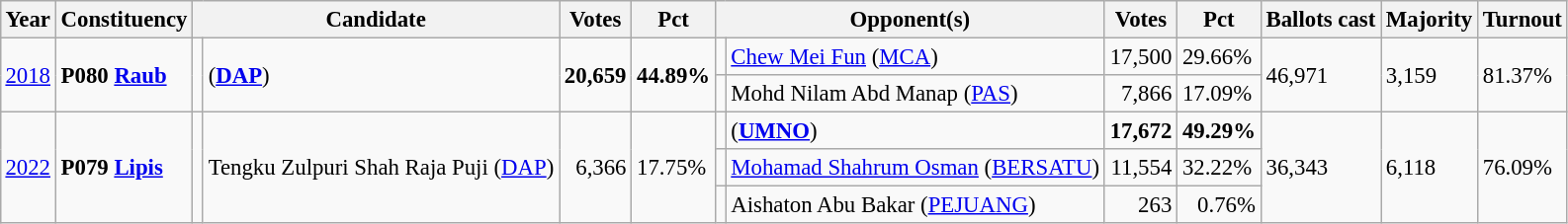<table class="wikitable" style="margin:0.5em ; font-size:95%">
<tr>
<th>Year</th>
<th>Constituency</th>
<th colspan="2">Candidate</th>
<th>Votes</th>
<th>Pct</th>
<th colspan="2">Opponent(s)</th>
<th>Votes</th>
<th>Pct</th>
<th>Ballots cast</th>
<th>Majority</th>
<th>Turnout</th>
</tr>
<tr>
<td rowspan="2"><a href='#'>2018</a></td>
<td rowspan="2"><strong>P080 <a href='#'>Raub</a></strong></td>
<td rowspan=2 ></td>
<td rowspan="2"> (<a href='#'><strong>DAP</strong></a>)</td>
<td rowspan="2" align=right><strong>20,659</strong></td>
<td rowspan="2"><strong>44.89%</strong></td>
<td></td>
<td><a href='#'>Chew Mei Fun</a> (<a href='#'>MCA</a>)</td>
<td align=right>17,500</td>
<td>29.66%</td>
<td rowspan="2">46,971</td>
<td rowspan="2">3,159</td>
<td rowspan="2">81.37%</td>
</tr>
<tr>
<td></td>
<td>Mohd Nilam Abd Manap (<a href='#'>PAS</a>)</td>
<td align="right">7,866</td>
<td>17.09%</td>
</tr>
<tr>
<td rowspan=3><a href='#'>2022</a></td>
<td rowspan=3><strong>P079 <a href='#'>Lipis</a></strong></td>
<td rowspan=3 ></td>
<td rowspan=3>Tengku Zulpuri Shah Raja Puji (<a href='#'>DAP</a>)</td>
<td rowspan=3 align="right">6,366</td>
<td rowspan=3>17.75%</td>
<td></td>
<td> (<a href='#'><strong>UMNO</strong></a>)</td>
<td align="right"><strong>17,672</strong></td>
<td><strong>49.29%</strong></td>
<td rowspan=3>36,343</td>
<td rowspan=3>6,118</td>
<td rowspan=3>76.09%</td>
</tr>
<tr>
<td bgcolor=></td>
<td><a href='#'>Mohamad Shahrum Osman</a> (<a href='#'>BERSATU</a>)</td>
<td align="right">11,554</td>
<td>32.22%</td>
</tr>
<tr>
<td bgcolor=></td>
<td>Aishaton Abu Bakar (<a href='#'>PEJUANG</a>)</td>
<td align="right">263</td>
<td align=right>0.76%</td>
</tr>
</table>
